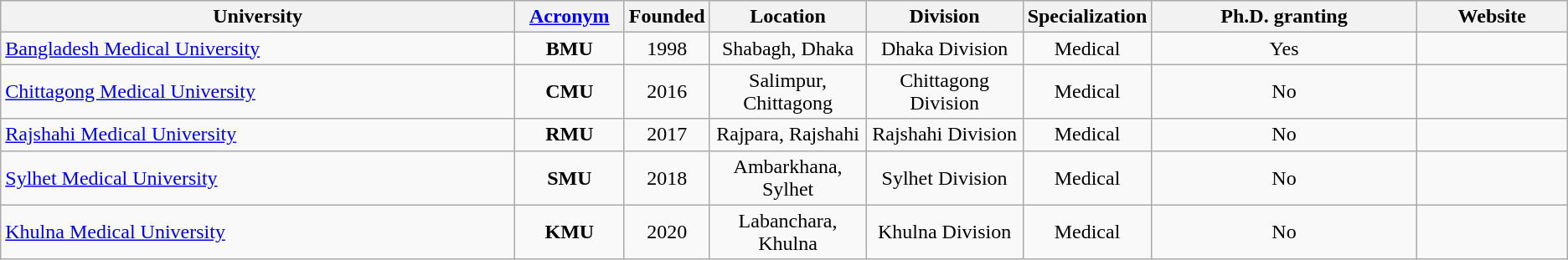<table class="wikitable sortable mw-datatable static-row-numbers">
<tr>
<th>University</th>
<th class="unsortable"><a href='#'>Acronym</a></th>
<th>Founded</th>
<th>Location</th>
<th>Division</th>
<th>Specialization</th>
<th>Ph.D. granting</th>
<th>Website</th>
</tr>
<tr>
<td><a href='#'>Bangladesh Medical University</a></td>
<td style="text-align:center;"><strong>BMU</strong></td>
<td style="text-align:center;">1998</td>
<td style="text-align:center;">Shabagh, Dhaka</td>
<td style="text-align:center;">Dhaka Division</td>
<td style="text-align:center;">Medical</td>
<td style="text-align:center;">Yes</td>
<td style="text-align:center;"></td>
</tr>
<tr>
<td><a href='#'>Chittagong Medical University</a></td>
<td style="text-align:center; width:7%;"><strong>CMU</strong></td>
<td style="text-align:center; width:5%;">2016</td>
<td style="text-align:center; width:10%;">Salimpur, Chittagong</td>
<td style="text-align:center; width:10%;">Chittagong Division</td>
<td style="text-align:center; width:5%;">Medical</td>
<td style="text-align:center;">No</td>
<td style="text-align:center;"></td>
</tr>
<tr>
<td><a href='#'>Rajshahi Medical University</a></td>
<td style="text-align:center; width:7%;"><strong>RMU</strong></td>
<td style="text-align:center; width:5%;">2017</td>
<td style="text-align:center; width:10%;">Rajpara, Rajshahi</td>
<td style="text-align:center; width:10%;">Rajshahi Division</td>
<td style="text-align:center; width:5%;">Medical</td>
<td style="text-align:center;">No</td>
<td style="text-align:center;"></td>
</tr>
<tr>
<td><a href='#'>Sylhet Medical University</a></td>
<td style="text-align:center; width:7%;"><strong>SMU</strong></td>
<td style="text-align:center; width:5%;">2018</td>
<td style="text-align:center; width:10%;">Ambarkhana, Sylhet</td>
<td style="text-align:center; width:10%;">Sylhet Division</td>
<td style="text-align:center; width:5%;">Medical</td>
<td style="text-align:center;">No</td>
<td style="text-align:center;"></td>
</tr>
<tr>
<td><a href='#'>Khulna Medical University</a></td>
<td style="text-align:center; width:7%;"><strong>KMU</strong></td>
<td style="text-align:center; width:5%;">2020</td>
<td style="text-align:center; width:10%;">Labanchara, Khulna</td>
<td style="text-align:center; width:10%;">Khulna Division</td>
<td style="text-align:center; width:5%;">Medical</td>
<td style="text-align:center;">No</td>
<td style="text-align:center;"><br></td>
</tr>
</table>
